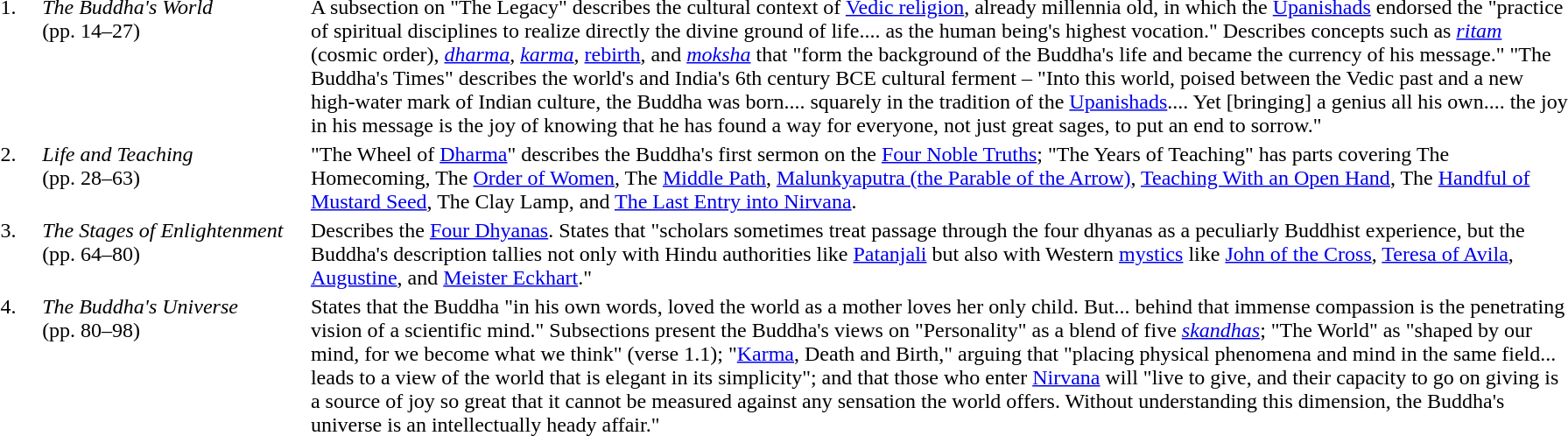<table width=95% cellspacing=2 >
<tr valign="top">
<td width="10">1.</td>
<td width="50"><em>The Buddha's World</em><br>(pp. 14–27)</td>
<td width="450">A subsection on "The Legacy" describes the cultural context of <a href='#'>Vedic religion</a>, already millennia old, in which the <a href='#'>Upanishads</a> endorsed the "practice of spiritual disciplines to realize directly the divine ground of life.... as the human being's highest vocation." Describes concepts such as <em><a href='#'>ritam</a></em> (cosmic order), <em><a href='#'>dharma</a></em>, <em><a href='#'>karma</a></em>, <a href='#'>rebirth</a>, and <em><a href='#'>moksha</a></em> that "form the background of the Buddha's life and became the currency of his message." "The Buddha's Times" describes the world's and India's 6th century BCE cultural ferment – "Into this world, poised between the Vedic past and a new high-water mark of Indian culture, the Buddha was born.... squarely in the tradition of the <a href='#'>Upanishads</a>.... Yet [bringing] a genius all his own.... the joy in his message is the joy of knowing that he has found a way for everyone, not just great sages, to put an end to sorrow."</td>
</tr>
<tr valign="top">
<td>2.</td>
<td><em>Life and Teaching</em><br>(pp. 28–63)</td>
<td>"The Wheel of <a href='#'>Dharma</a>" describes the Buddha's first sermon on the <a href='#'>Four Noble Truths</a>; "The Years of Teaching" has parts covering The Homecoming, The <a href='#'>Order of Women</a>, The <a href='#'>Middle Path</a>, <a href='#'>Malunkyaputra (the Parable of the Arrow)</a>, <a href='#'>Teaching With an Open Hand</a>, The <a href='#'>Handful of Mustard Seed</a>, The Clay Lamp, and <a href='#'>The Last Entry into Nirvana</a>.</td>
</tr>
<tr valign="top">
<td>3.</td>
<td><em>The Stages of Enlightenment</em><br>(pp. 64–80)</td>
<td>Describes the <a href='#'>Four Dhyanas</a>. States that "scholars sometimes treat passage through the four dhyanas as a peculiarly Buddhist experience, but the Buddha's description tallies not only with Hindu authorities like <a href='#'>Patanjali</a> but also with Western <a href='#'>mystics</a> like <a href='#'>John of the Cross</a>, <a href='#'>Teresa of Avila</a>, <a href='#'>Augustine</a>, and <a href='#'>Meister Eckhart</a>."</td>
</tr>
<tr valign="top">
<td>4.</td>
<td><em>The Buddha's Universe</em><br>(pp. 80–98)</td>
<td>States that the Buddha "in his own words, loved the world as a mother loves her only child. But... behind that immense compassion is the penetrating vision of a scientific mind." Subsections present the Buddha's views on "Personality" as a blend of five <em><a href='#'>skandhas</a></em>; "The World" as "shaped by our mind, for we become what we think" (verse 1.1); "<a href='#'>Karma</a>, Death and Birth," arguing that "placing physical phenomena and mind in the same field... leads to a view of the world that is elegant in its simplicity"; and that those who enter <a href='#'>Nirvana</a> will "live to give, and their capacity to go on giving is a source of joy so great that it cannot be measured against any sensation the world offers. Without understanding this dimension, the Buddha's universe is an intellectually heady affair."</td>
</tr>
</table>
